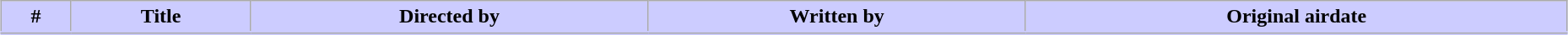<table class="wikitable" style="width:98%; margin:auto; background:#FFF;">
<tr style="border-bottom: 3px solid #CCF">
<th style="background: #CCF">#</th>
<th style="background: #CCF">Title</th>
<th style="background: #CCF">Directed by</th>
<th style="background: #CCF">Written by</th>
<th style="background: #CCF">Original airdate</th>
</tr>
<tr>
</tr>
</table>
